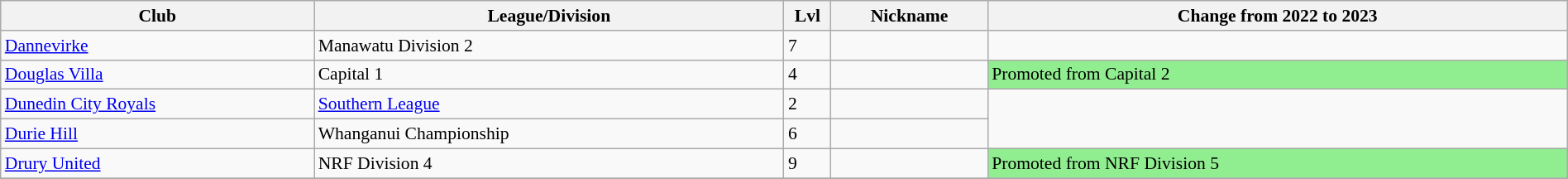<table class="wikitable sortable" width=100% style="font-size:90%">
<tr>
<th width=20%>Club</th>
<th width=30%>League/Division</th>
<th width=3%>Lvl</th>
<th width=10%>Nickname</th>
<th width=37%>Change from 2022 to 2023</th>
</tr>
<tr>
<td><a href='#'>Dannevirke</a></td>
<td>Manawatu Division 2</td>
<td>7</td>
<td></td>
</tr>
<tr>
<td><a href='#'>Douglas Villa</a></td>
<td>Capital 1</td>
<td>4</td>
<td></td>
<td style="background:lightgreen">Promoted from Capital 2</td>
</tr>
<tr>
<td><a href='#'>Dunedin City Royals</a></td>
<td><a href='#'>Southern League</a></td>
<td>2</td>
<td></td>
</tr>
<tr>
<td><a href='#'>Durie Hill</a></td>
<td>Whanganui Championship</td>
<td>6</td>
<td></td>
</tr>
<tr>
<td><a href='#'>Drury United</a></td>
<td>NRF Division 4</td>
<td>9</td>
<td></td>
<td style="background:lightgreen">Promoted from NRF Division 5</td>
</tr>
<tr>
</tr>
</table>
